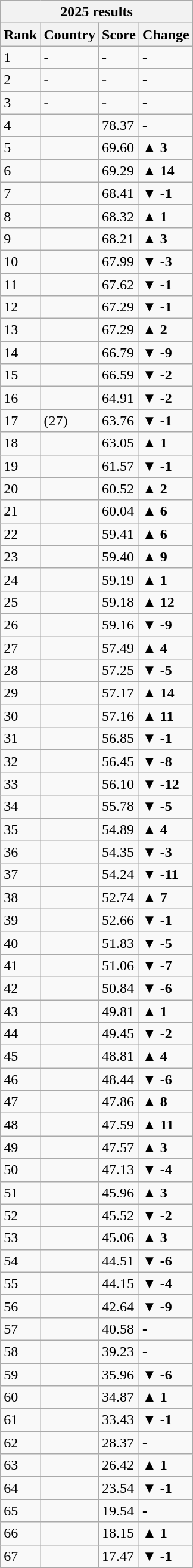<table class="wikitable sortable">
<tr>
<th colspan="4">2025 results</th>
</tr>
<tr>
<th>Rank</th>
<th>Country</th>
<th>Score</th>
<th>Change</th>
</tr>
<tr>
<td>1</td>
<td>-</td>
<td>-</td>
<td><strong>-</strong></td>
</tr>
<tr>
<td>2</td>
<td>-</td>
<td>-</td>
<td><strong>-</strong></td>
</tr>
<tr>
<td>3</td>
<td>-</td>
<td>-</td>
<td><strong>-</strong></td>
</tr>
<tr>
<td>4</td>
<td></td>
<td>78.37</td>
<td><strong>-</strong></td>
</tr>
<tr>
</tr>
<tr>
<td>5</td>
<td></td>
<td>69.60</td>
<td><strong>▲ 3</strong></td>
</tr>
<tr>
<td>6</td>
<td></td>
<td>69.29</td>
<td><strong>▲ 14</strong></td>
</tr>
<tr>
<td>7</td>
<td></td>
<td>68.41</td>
<td><strong>▼ -1</strong></td>
</tr>
<tr>
<td>8</td>
<td></td>
<td>68.32</td>
<td><strong>▲ 1</strong></td>
</tr>
<tr>
<td>9</td>
<td></td>
<td>68.21</td>
<td><strong>▲ 3</strong></td>
</tr>
<tr>
<td>10</td>
<td></td>
<td>67.99</td>
<td><strong>▼ -3</strong></td>
</tr>
<tr>
<td>11</td>
<td></td>
<td>67.62</td>
<td><strong>▼ -1</strong></td>
</tr>
<tr>
<td>12</td>
<td></td>
<td>67.29</td>
<td><strong>▼ -1</strong></td>
</tr>
<tr>
<td>13</td>
<td></td>
<td>67.29</td>
<td><strong>▲ 2</strong></td>
</tr>
<tr>
<td>14</td>
<td></td>
<td>66.79</td>
<td><strong>▼ -9</strong></td>
</tr>
<tr>
<td>15</td>
<td></td>
<td>66.59</td>
<td><strong>▼ -2</strong></td>
</tr>
<tr>
<td>16</td>
<td></td>
<td>64.91</td>
<td><strong>▼ -2</strong></td>
</tr>
<tr>
<td>17</td>
<td> (27)</td>
<td>63.76</td>
<td><strong>▼ -1</strong></td>
</tr>
<tr>
<td>18</td>
<td></td>
<td>63.05</td>
<td><strong>▲ 1</strong></td>
</tr>
<tr>
<td>19</td>
<td></td>
<td>61.57</td>
<td><strong>▼ -1</strong></td>
</tr>
<tr>
<td>20</td>
<td></td>
<td>60.52</td>
<td><strong>▲ 2</strong></td>
</tr>
<tr>
<td>21</td>
<td></td>
<td>60.04</td>
<td><strong>▲ 6</strong></td>
</tr>
<tr>
<td>22</td>
<td></td>
<td>59.41</td>
<td><strong>▲ 6</strong></td>
</tr>
<tr>
<td>23</td>
<td></td>
<td>59.40</td>
<td><strong>▲ 9</strong></td>
</tr>
<tr>
<td>24</td>
<td></td>
<td>59.19</td>
<td><strong>▲ 1</strong></td>
</tr>
<tr>
<td>25</td>
<td></td>
<td>59.18</td>
<td><strong>▲ 12</strong></td>
</tr>
<tr>
<td>26</td>
<td></td>
<td>59.16</td>
<td><strong>▼ -9</strong></td>
</tr>
<tr>
<td>27</td>
<td></td>
<td>57.49</td>
<td><strong>▲ 4</strong></td>
</tr>
<tr>
<td>28</td>
<td></td>
<td>57.25</td>
<td><strong>▼ -5</strong></td>
</tr>
<tr>
<td>29</td>
<td></td>
<td>57.17</td>
<td><strong>▲ 14</strong></td>
</tr>
<tr>
<td>30</td>
<td></td>
<td>57.16</td>
<td><strong>▲ 11</strong></td>
</tr>
<tr>
<td>31</td>
<td></td>
<td>56.85</td>
<td><strong>▼ -1</strong></td>
</tr>
<tr>
<td>32</td>
<td></td>
<td>56.45</td>
<td><strong>▼ -8</strong></td>
</tr>
<tr>
<td>33</td>
<td></td>
<td>56.10</td>
<td><strong>▼ -12</strong></td>
</tr>
<tr>
<td>34</td>
<td></td>
<td>55.78</td>
<td><strong>▼ -5</strong></td>
</tr>
<tr>
<td>35</td>
<td></td>
<td>54.89</td>
<td><strong>▲ 4</strong></td>
</tr>
<tr>
<td>36</td>
<td></td>
<td>54.35</td>
<td><strong>▼ -3</strong></td>
</tr>
<tr>
<td>37</td>
<td></td>
<td>54.24</td>
<td><strong>▼ -11</strong></td>
</tr>
<tr>
<td>38</td>
<td></td>
<td>52.74</td>
<td><strong>▲ 7</strong></td>
</tr>
<tr>
<td>39</td>
<td></td>
<td>52.66</td>
<td><strong>▼ -1</strong></td>
</tr>
<tr>
<td>40</td>
<td></td>
<td>51.83</td>
<td><strong>▼ -5</strong></td>
</tr>
<tr>
<td>41</td>
<td></td>
<td>51.06</td>
<td><strong>▼ -7</strong></td>
</tr>
<tr>
<td>42</td>
<td></td>
<td>50.84</td>
<td><strong>▼ -6</strong></td>
</tr>
<tr>
<td>43</td>
<td></td>
<td>49.81</td>
<td><strong>▲ 1</strong></td>
</tr>
<tr>
<td>44</td>
<td></td>
<td>49.45</td>
<td><strong>▼ -2</strong></td>
</tr>
<tr>
<td>45</td>
<td></td>
<td>48.81</td>
<td><strong>▲ 4</strong></td>
</tr>
<tr>
<td>46</td>
<td></td>
<td>48.44</td>
<td><strong>▼ -6</strong></td>
</tr>
<tr>
<td>47</td>
<td></td>
<td>47.86</td>
<td><strong>▲ 8</strong></td>
</tr>
<tr>
<td>48</td>
<td></td>
<td>47.59</td>
<td><strong>▲ 11</strong></td>
</tr>
<tr>
<td>49</td>
<td></td>
<td>47.57</td>
<td><strong>▲ 3</strong></td>
</tr>
<tr>
<td>50</td>
<td></td>
<td>47.13</td>
<td><strong>▼ -4</strong></td>
</tr>
<tr>
<td>51</td>
<td></td>
<td>45.96</td>
<td><strong>▲ 3</strong></td>
</tr>
<tr>
<td>52</td>
<td></td>
<td>45.52</td>
<td><strong>▼ -2</strong></td>
</tr>
<tr>
<td>53</td>
<td></td>
<td>45.06</td>
<td><strong>▲ 3</strong></td>
</tr>
<tr>
<td>54</td>
<td></td>
<td>44.51</td>
<td><strong>▼ -6</strong></td>
</tr>
<tr>
<td>55</td>
<td></td>
<td>44.15</td>
<td><strong>▼ -4</strong></td>
</tr>
<tr>
<td>56</td>
<td></td>
<td>42.64</td>
<td><strong>▼ -9</strong></td>
</tr>
<tr>
<td>57</td>
<td></td>
<td>40.58</td>
<td><strong>-</strong></td>
</tr>
<tr>
<td>58</td>
<td></td>
<td>39.23</td>
<td><strong>-</strong></td>
</tr>
<tr>
<td>59</td>
<td></td>
<td>35.96</td>
<td><strong>▼ -6</strong></td>
</tr>
<tr>
<td>60</td>
<td></td>
<td>34.87</td>
<td><strong>▲ 1</strong></td>
</tr>
<tr>
<td>61</td>
<td></td>
<td>33.43</td>
<td><strong>▼ -1</strong></td>
</tr>
<tr>
<td>62</td>
<td></td>
<td>28.37</td>
<td><strong>-</strong></td>
</tr>
<tr>
<td>63</td>
<td></td>
<td>26.42</td>
<td><strong>▲ 1</strong></td>
</tr>
<tr>
<td>64</td>
<td></td>
<td>23.54</td>
<td><strong>▼ -1</strong></td>
</tr>
<tr>
<td>65</td>
<td></td>
<td>19.54</td>
<td><strong>-</strong></td>
</tr>
<tr>
<td>66</td>
<td></td>
<td>18.15</td>
<td><strong>▲ 1</strong></td>
</tr>
<tr>
<td>67</td>
<td></td>
<td>17.47</td>
<td><strong>▼ -1</strong></td>
</tr>
</table>
